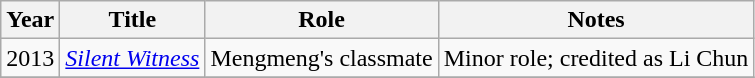<table class="wikitable sortable">
<tr>
<th>Year</th>
<th>Title</th>
<th>Role</th>
<th class="unsortable">Notes</th>
</tr>
<tr>
<td>2013</td>
<td><em><a href='#'>Silent Witness</a></em></td>
<td>Mengmeng's classmate</td>
<td>Minor role; credited as Li Chun</td>
</tr>
<tr>
</tr>
</table>
